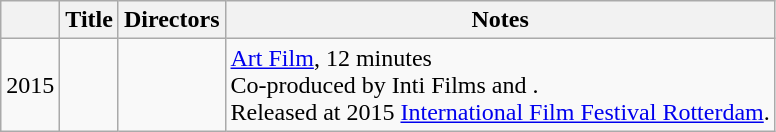<table class="wikitable sortable">
<tr>
<th></th>
<th>Title</th>
<th>Directors</th>
<th class="unsortable">Notes</th>
</tr>
<tr>
<td>2015</td>
<td><em></em></td>
<td></td>
<td><a href='#'>Art Film</a>, 12 minutes<br>Co-produced by Inti Films and .<br>Released at 2015 <a href='#'>International Film Festival Rotterdam</a>.</td>
</tr>
</table>
